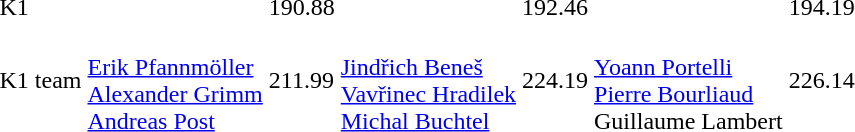<table>
<tr>
<td>K1</td>
<td></td>
<td>190.88</td>
<td></td>
<td>192.46</td>
<td></td>
<td>194.19</td>
</tr>
<tr>
<td>K1 team</td>
<td><br><a href='#'>Erik Pfannmöller</a><br><a href='#'>Alexander Grimm</a><br><a href='#'>Andreas Post</a></td>
<td>211.99</td>
<td><br><a href='#'>Jindřich Beneš</a><br><a href='#'>Vavřinec Hradilek</a><br><a href='#'>Michal Buchtel</a></td>
<td>224.19</td>
<td><br><a href='#'>Yoann Portelli</a><br><a href='#'>Pierre Bourliaud</a><br>Guillaume Lambert</td>
<td>226.14</td>
</tr>
</table>
